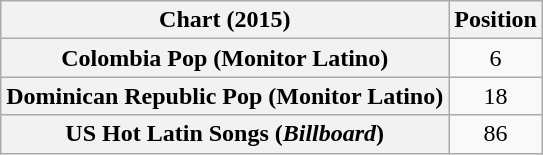<table class="wikitable sortable plainrowheaders" style="text-align:center">
<tr>
<th scope="col">Chart (2015)</th>
<th scope="col">Position</th>
</tr>
<tr>
<th scope="row">Colombia Pop (Monitor Latino)</th>
<td>6</td>
</tr>
<tr>
<th scope="row">Dominican Republic Pop (Monitor Latino)</th>
<td>18</td>
</tr>
<tr>
<th scope="row">US Hot Latin Songs (<em>Billboard</em>)</th>
<td>86</td>
</tr>
</table>
